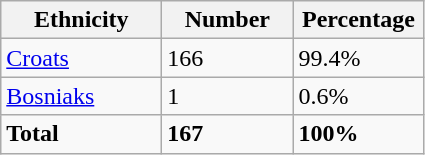<table class="wikitable">
<tr>
<th width="100px">Ethnicity</th>
<th width="80px">Number</th>
<th width="80px">Percentage</th>
</tr>
<tr>
<td><a href='#'>Croats</a></td>
<td>166</td>
<td>99.4%</td>
</tr>
<tr>
<td><a href='#'>Bosniaks</a></td>
<td>1</td>
<td>0.6%</td>
</tr>
<tr>
<td><strong>Total</strong></td>
<td><strong>167</strong></td>
<td><strong>100%</strong></td>
</tr>
</table>
